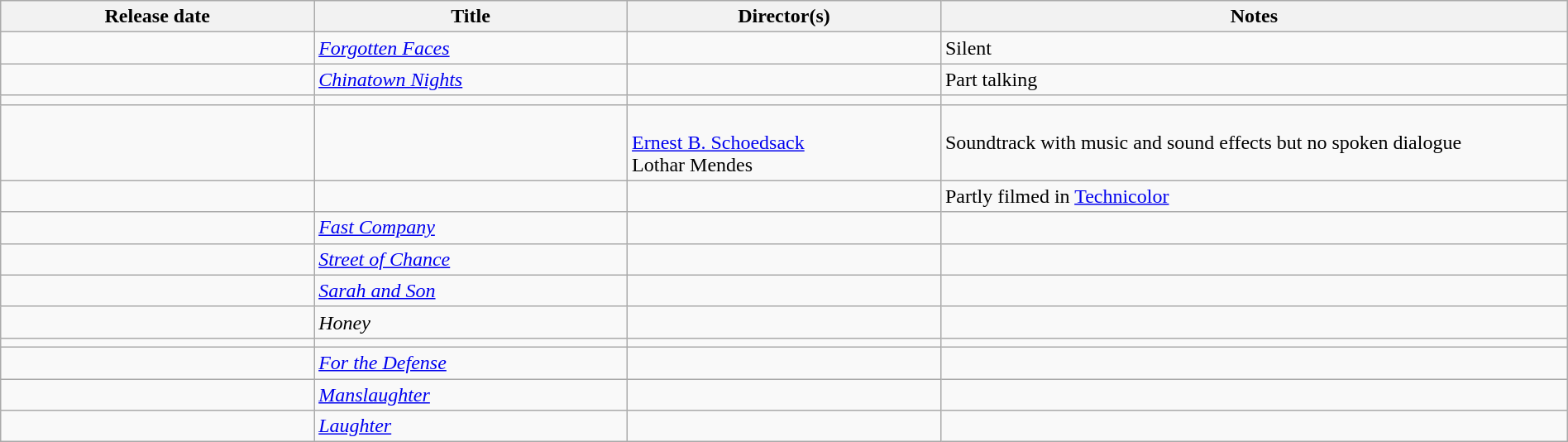<table class="wikitable sortable" width=100%>
<tr>
<th width=20%>Release date</th>
<th width=20%>Title</th>
<th width=20%>Director(s)</th>
<th class=unsortable width=40%>Notes</th>
</tr>
<tr>
<td></td>
<td><em><a href='#'>Forgotten Faces</a></em></td>
<td></td>
<td>Silent</td>
</tr>
<tr>
<td></td>
<td><em><a href='#'>Chinatown Nights</a></em></td>
<td></td>
<td>Part talking</td>
</tr>
<tr>
<td></td>
<td><em></em></td>
<td></td>
<td></td>
</tr>
<tr>
<td></td>
<td><em></em></td>
<td><br><a href='#'>Ernest B. Schoedsack</a><br>Lothar Mendes</td>
<td>Soundtrack with music and sound effects but no spoken dialogue</td>
</tr>
<tr>
<td></td>
<td><em></em></td>
<td><br></td>
<td>Partly filmed in <a href='#'>Technicolor</a></td>
</tr>
<tr>
<td></td>
<td><em><a href='#'>Fast Company</a></em></td>
<td></td>
<td></td>
</tr>
<tr>
<td></td>
<td><em><a href='#'>Street of Chance</a></em></td>
<td></td>
<td></td>
</tr>
<tr>
<td></td>
<td><em><a href='#'>Sarah and Son</a></em></td>
<td></td>
<td></td>
</tr>
<tr>
<td></td>
<td><em>Honey</em></td>
<td></td>
<td></td>
</tr>
<tr>
<td></td>
<td><em></em></td>
<td></td>
<td></td>
</tr>
<tr>
<td></td>
<td><em><a href='#'>For the Defense</a></em></td>
<td></td>
<td></td>
</tr>
<tr>
<td></td>
<td><em><a href='#'>Manslaughter</a></em></td>
<td></td>
<td></td>
</tr>
<tr>
<td></td>
<td><em><a href='#'>Laughter</a></em></td>
<td></td>
<td></td>
</tr>
</table>
